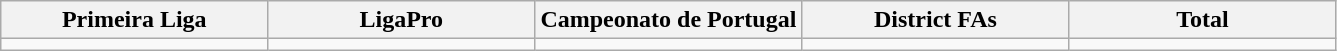<table class="wikitable">
<tr>
<th width="20%">Primeira Liga</th>
<th width="20%">LigaPro</th>
<th width="20%">Campeonato de Portugal</th>
<th width="20%">District FAs</th>
<th width="20%">Total</th>
</tr>
<tr>
<td></td>
<td></td>
<td></td>
<td></td>
<td></td>
</tr>
</table>
